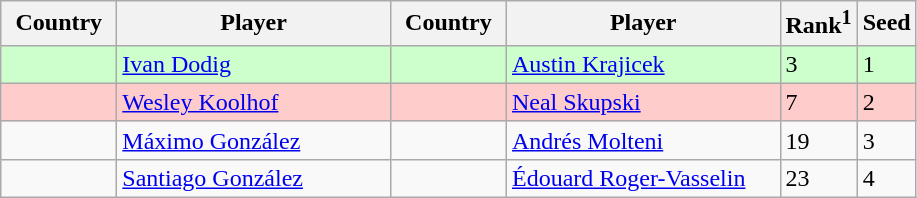<table class="sortable wikitable">
<tr>
<th width="70">Country</th>
<th width="175">Player</th>
<th width="70">Country</th>
<th width="175">Player</th>
<th>Rank<sup>1</sup></th>
<th>Seed</th>
</tr>
<tr bgcolor=#cfc>
<td></td>
<td><a href='#'>Ivan Dodig</a></td>
<td></td>
<td><a href='#'>Austin Krajicek</a></td>
<td>3</td>
<td>1</td>
</tr>
<tr bgcolor=#fcc>
<td></td>
<td><a href='#'>Wesley Koolhof</a></td>
<td></td>
<td><a href='#'>Neal Skupski</a></td>
<td>7</td>
<td>2</td>
</tr>
<tr>
<td></td>
<td><a href='#'>Máximo González</a></td>
<td></td>
<td><a href='#'>Andrés Molteni</a></td>
<td>19</td>
<td>3</td>
</tr>
<tr>
<td></td>
<td><a href='#'>Santiago González</a></td>
<td></td>
<td><a href='#'>Édouard Roger-Vasselin</a></td>
<td>23</td>
<td>4</td>
</tr>
</table>
